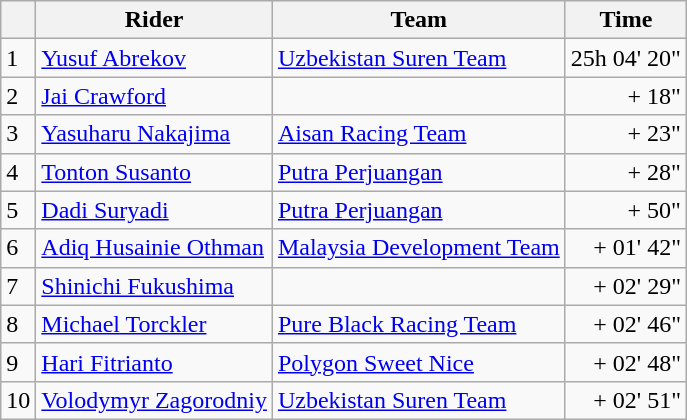<table class=wikitable>
<tr>
<th></th>
<th>Rider</th>
<th>Team</th>
<th>Time</th>
</tr>
<tr>
<td>1</td>
<td> <a href='#'>Yusuf Abrekov</a> </td>
<td><a href='#'>Uzbekistan Suren Team</a></td>
<td align=right>25h 04' 20"</td>
</tr>
<tr>
<td>2</td>
<td> <a href='#'>Jai Crawford</a></td>
<td></td>
<td align=right>+ 18"</td>
</tr>
<tr>
<td>3</td>
<td> <a href='#'>Yasuharu Nakajima</a></td>
<td><a href='#'>Aisan Racing Team</a></td>
<td align=right>+ 23"</td>
</tr>
<tr>
<td>4</td>
<td> <a href='#'>Tonton Susanto</a></td>
<td><a href='#'>Putra Perjuangan</a></td>
<td align=right>+ 28"</td>
</tr>
<tr>
<td>5</td>
<td> <a href='#'>Dadi Suryadi</a></td>
<td><a href='#'>Putra Perjuangan</a></td>
<td align=right>+ 50"</td>
</tr>
<tr>
<td>6</td>
<td> <a href='#'>Adiq Husainie Othman</a></td>
<td><a href='#'>Malaysia Development Team</a></td>
<td align=right>+ 01' 42"</td>
</tr>
<tr>
<td>7</td>
<td> <a href='#'>Shinichi Fukushima</a></td>
<td></td>
<td align=right>+ 02' 29"</td>
</tr>
<tr>
<td>8</td>
<td> <a href='#'>Michael Torckler</a></td>
<td><a href='#'>Pure Black Racing Team</a></td>
<td align=right>+ 02' 46"</td>
</tr>
<tr>
<td>9</td>
<td> <a href='#'>Hari Fitrianto</a></td>
<td><a href='#'>Polygon Sweet Nice</a></td>
<td align=right>+ 02' 48"</td>
</tr>
<tr>
<td>10</td>
<td> <a href='#'>Volodymyr Zagorodniy</a></td>
<td><a href='#'>Uzbekistan Suren Team</a></td>
<td align=right>+ 02' 51"</td>
</tr>
</table>
